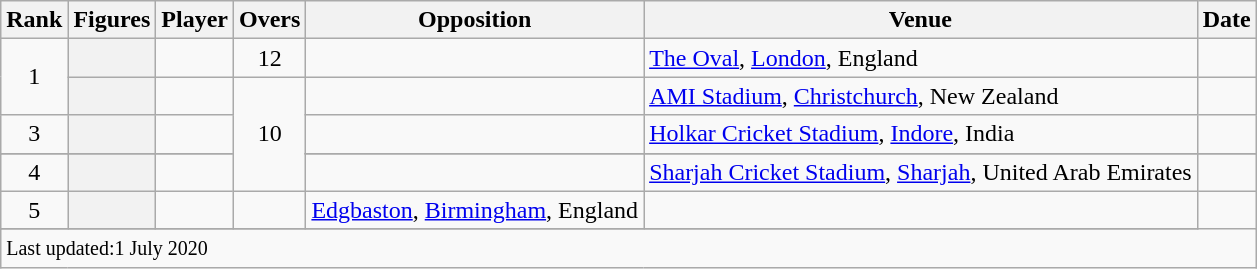<table class="wikitable plainrowheaders sortable">
<tr>
<th scope=col>Rank</th>
<th scope=col>Figures</th>
<th scope=col>Player</th>
<th scope=col>Overs</th>
<th scope=col>Opposition</th>
<th scope=col>Venue</th>
<th scope=col>Date</th>
</tr>
<tr>
<td scope=row style=text-align:center; rowspan=2>1</td>
<th scope=row style=text-align:center;></th>
<td></td>
<td align=center>12</td>
<td></td>
<td><a href='#'>The Oval</a>, <a href='#'>London</a>, England</td>
<td> </td>
</tr>
<tr>
<th scope=row style=text-align:center;></th>
<td></td>
<td align=center rowspan=4>10</td>
<td></td>
<td><a href='#'>AMI Stadium</a>, <a href='#'>Christchurch</a>, New Zealand</td>
<td></td>
</tr>
<tr>
<td align=center>3</td>
<th scope=row style=text-align:center;></th>
<td></td>
<td></td>
<td><a href='#'>Holkar Cricket Stadium</a>, <a href='#'>Indore</a>, India</td>
<td></td>
</tr>
<tr>
</tr>
<tr>
<td align=center>4</td>
<th scope=row style=text-align:center;></th>
<td></td>
<td></td>
<td><a href='#'>Sharjah Cricket Stadium</a>, <a href='#'>Sharjah</a>, United Arab Emirates</td>
<td></td>
</tr>
<tr>
<td align=center>5</td>
<th scope=row style=text-align:center;></th>
<td></td>
<td></td>
<td><a href='#'>Edgbaston</a>, <a href='#'>Birmingham</a>, England</td>
<td></td>
</tr>
<tr>
</tr>
<tr class=sortbottom>
<td colspan=7><small>Last updated:1 July 2020</small></td>
</tr>
</table>
